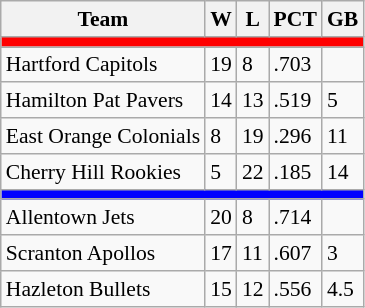<table class="wikitable" style="font-size:90%">
<tr>
<th>Team</th>
<th>W</th>
<th>L</th>
<th>PCT</th>
<th>GB</th>
</tr>
<tr>
<th style="background:red" colspan="5"></th>
</tr>
<tr>
<td>Hartford Capitols</td>
<td>19</td>
<td>8</td>
<td>.703</td>
<td></td>
</tr>
<tr>
<td>Hamilton Pat Pavers</td>
<td>14</td>
<td>13</td>
<td>.519</td>
<td>5</td>
</tr>
<tr>
<td>East Orange Colonials</td>
<td>8</td>
<td>19</td>
<td>.296</td>
<td>11</td>
</tr>
<tr>
<td>Cherry Hill Rookies</td>
<td>5</td>
<td>22</td>
<td>.185</td>
<td>14</td>
</tr>
<tr>
<th style="background:blue" colspan="5"></th>
</tr>
<tr>
<td>Allentown Jets</td>
<td>20</td>
<td>8</td>
<td>.714</td>
<td></td>
</tr>
<tr>
<td>Scranton Apollos</td>
<td>17</td>
<td>11</td>
<td>.607</td>
<td>3</td>
</tr>
<tr>
<td>Hazleton Bullets</td>
<td>15</td>
<td>12</td>
<td>.556</td>
<td>4.5</td>
</tr>
</table>
